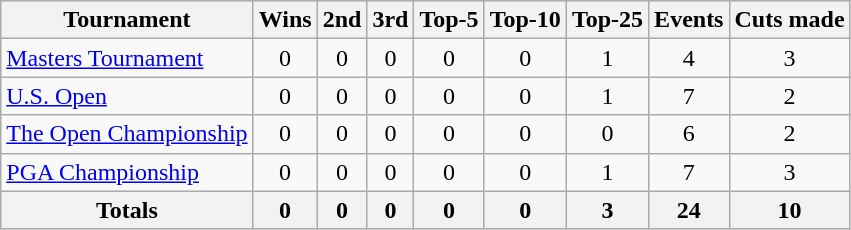<table class=wikitable style=text-align:center>
<tr>
<th>Tournament</th>
<th>Wins</th>
<th>2nd</th>
<th>3rd</th>
<th>Top-5</th>
<th>Top-10</th>
<th>Top-25</th>
<th>Events</th>
<th>Cuts made</th>
</tr>
<tr>
<td align=left><a href='#'>Masters Tournament</a></td>
<td>0</td>
<td>0</td>
<td>0</td>
<td>0</td>
<td>0</td>
<td>1</td>
<td>4</td>
<td>3</td>
</tr>
<tr>
<td align=left><a href='#'>U.S. Open</a></td>
<td>0</td>
<td>0</td>
<td>0</td>
<td>0</td>
<td>0</td>
<td>1</td>
<td>7</td>
<td>2</td>
</tr>
<tr>
<td align=left><a href='#'>The Open Championship</a></td>
<td>0</td>
<td>0</td>
<td>0</td>
<td>0</td>
<td>0</td>
<td>0</td>
<td>6</td>
<td>2</td>
</tr>
<tr>
<td align=left><a href='#'>PGA Championship</a></td>
<td>0</td>
<td>0</td>
<td>0</td>
<td>0</td>
<td>0</td>
<td>1</td>
<td>7</td>
<td>3</td>
</tr>
<tr>
<th>Totals</th>
<th>0</th>
<th>0</th>
<th>0</th>
<th>0</th>
<th>0</th>
<th>3</th>
<th>24</th>
<th>10</th>
</tr>
</table>
